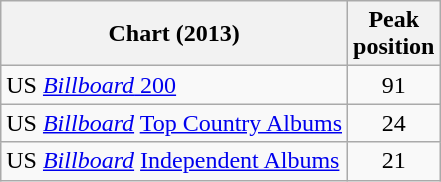<table class="wikitable sortable">
<tr>
<th>Chart (2013)</th>
<th>Peak<br>position</th>
</tr>
<tr>
<td>US <a href='#'><em>Billboard</em> 200</a></td>
<td align="center">91</td>
</tr>
<tr>
<td>US <em><a href='#'>Billboard</a></em> <a href='#'>Top Country Albums</a></td>
<td align="center">24</td>
</tr>
<tr>
<td>US <em><a href='#'>Billboard</a></em> <a href='#'>Independent Albums</a></td>
<td align="center">21</td>
</tr>
</table>
